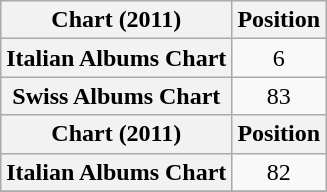<table class="wikitable sortable plainrowheaders">
<tr>
<th>Chart (2011)</th>
<th>Position</th>
</tr>
<tr>
<th scope="row">Italian Albums Chart</th>
<td style="text-align:center;">6</td>
</tr>
<tr>
<th scope="row">Swiss Albums Chart</th>
<td style="text-align:center;">83</td>
</tr>
<tr>
<th>Chart (2011)</th>
<th>Position</th>
</tr>
<tr>
<th scope="row">Italian Albums Chart</th>
<td style="text-align:center;">82</td>
</tr>
<tr>
</tr>
</table>
